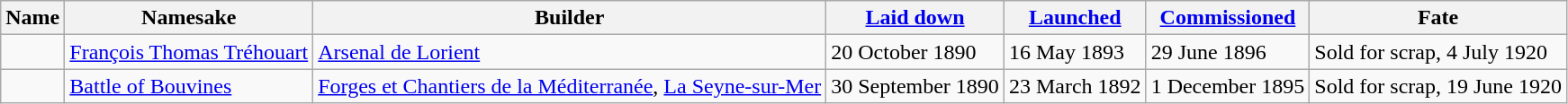<table class="wikitable">
<tr>
<th>Name</th>
<th>Namesake</th>
<th>Builder</th>
<th><a href='#'>Laid down</a></th>
<th><a href='#'>Launched</a></th>
<th><a href='#'>Commissioned</a></th>
<th>Fate</th>
</tr>
<tr>
<td></td>
<td><a href='#'>François Thomas Tréhouart</a></td>
<td><a href='#'>Arsenal de Lorient</a></td>
<td>20 October 1890</td>
<td>16 May 1893</td>
<td>29 June 1896</td>
<td>Sold for scrap, 4 July 1920</td>
</tr>
<tr>
<td></td>
<td><a href='#'>Battle of Bouvines</a></td>
<td><a href='#'>Forges et Chantiers de la Méditerranée</a>, <a href='#'>La Seyne-sur-Mer</a></td>
<td>30 September 1890</td>
<td>23 March 1892</td>
<td>1 December 1895</td>
<td>Sold for scrap, 19 June 1920</td>
</tr>
</table>
